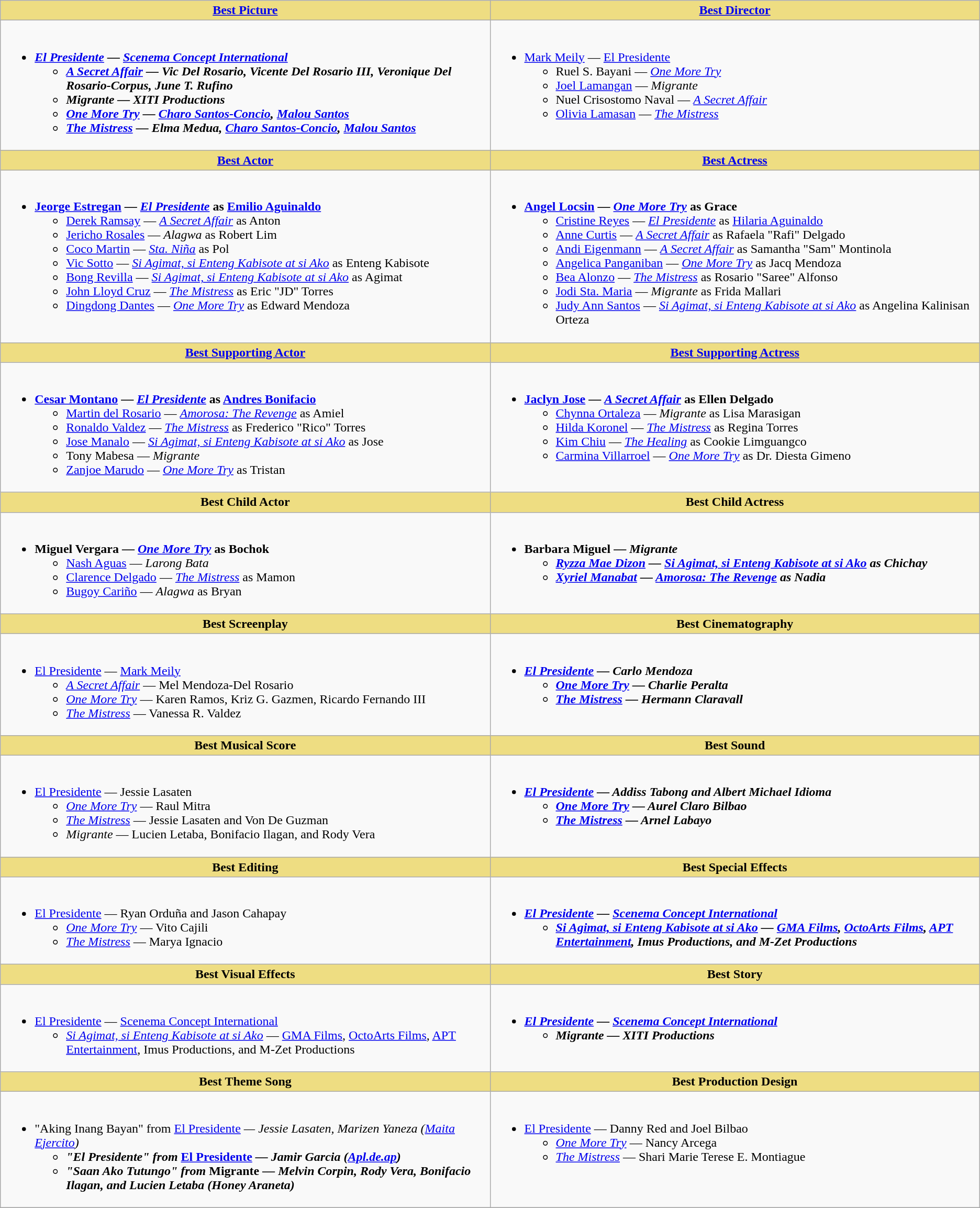<table class=wikitable>
<tr>
<th style="background:#EEDD82; width:50%"><a href='#'>Best Picture</a></th>
<th style="background:#EEDD82; width:50%"><a href='#'>Best Director</a></th>
</tr>
<tr>
<td valign="top"><br><ul><li><strong><em><a href='#'>El Presidente</a><em> — <a href='#'>Scenema Concept International</a><strong><ul><li></em><a href='#'>A Secret Affair</a><em> — Vic Del Rosario, Vicente Del Rosario III, Veronique Del Rosario-Corpus, June T. Rufino</li><li></em>Migrante<em> — XITI Productions</li><li></em><a href='#'>One More Try</a><em> — <a href='#'>Charo Santos-Concio</a>, <a href='#'>Malou Santos</a></li><li></em><a href='#'>The Mistress</a><em> — Elma Medua, <a href='#'>Charo Santos-Concio</a>, <a href='#'>Malou Santos</a></li></ul></li></ul></td>
<td valign="top"><br><ul><li></strong><a href='#'>Mark Meily</a> — </em><a href='#'>El Presidente</a></em></strong><ul><li>Ruel S. Bayani — <em><a href='#'>One More Try</a></em></li><li><a href='#'>Joel Lamangan</a> — <em>Migrante</em></li><li>Nuel Crisostomo Naval — <em><a href='#'>A Secret Affair</a></em></li><li><a href='#'>Olivia Lamasan</a> — <em><a href='#'>The Mistress</a></em></li></ul></li></ul></td>
</tr>
<tr>
<th style="background:#EEDD82; width:50%"><a href='#'>Best Actor</a></th>
<th style="background:#EEDD82; width:50%"><a href='#'>Best Actress</a></th>
</tr>
<tr>
<td valign="top"><br><ul><li><strong><a href='#'>Jeorge Estregan</a> — <em><a href='#'>El Presidente</a></em> as <a href='#'>Emilio Aguinaldo</a></strong><ul><li><a href='#'>Derek Ramsay</a> — <em><a href='#'>A Secret Affair</a></em> as Anton</li><li><a href='#'>Jericho Rosales</a> — <em>Alagwa</em> as Robert Lim</li><li><a href='#'>Coco Martin</a> — <em><a href='#'>Sta. Niña</a></em> as Pol</li><li><a href='#'>Vic Sotto</a> — <em><a href='#'>Si Agimat, si Enteng Kabisote at si Ako</a></em> as Enteng Kabisote</li><li><a href='#'>Bong Revilla</a> — <em><a href='#'>Si Agimat, si Enteng Kabisote at si Ako</a></em> as Agimat</li><li><a href='#'>John Lloyd Cruz</a> — <em><a href='#'>The Mistress</a></em> as Eric "JD" Torres</li><li><a href='#'>Dingdong Dantes</a> — <em><a href='#'>One More Try</a></em> as Edward Mendoza</li></ul></li></ul></td>
<td valign="top"><br><ul><li><strong><a href='#'>Angel Locsin</a> — <em><a href='#'>One More Try</a></em> as Grace</strong><ul><li><a href='#'>Cristine Reyes</a> — <em><a href='#'>El Presidente</a></em> as <a href='#'>Hilaria Aguinaldo</a></li><li><a href='#'>Anne Curtis</a> — <em><a href='#'>A Secret Affair</a></em> as Rafaela "Rafi" Delgado</li><li><a href='#'>Andi Eigenmann</a> — <em><a href='#'>A Secret Affair</a></em> as Samantha "Sam" Montinola</li><li><a href='#'>Angelica Panganiban</a> — <em><a href='#'>One More Try</a></em> as Jacq Mendoza</li><li><a href='#'>Bea Alonzo</a> — <em><a href='#'>The Mistress</a></em> as Rosario "Saree" Alfonso</li><li><a href='#'>Jodi Sta. Maria</a> — <em>Migrante</em> as Frida Mallari</li><li><a href='#'>Judy Ann Santos</a> — <em><a href='#'>Si Agimat, si Enteng Kabisote at si Ako</a></em> as Angelina Kalinisan Orteza</li></ul></li></ul></td>
</tr>
<tr>
<th style="background:#EEDD82; width:50%"><a href='#'>Best Supporting Actor</a></th>
<th style="background:#EEDD82; width:50%"><a href='#'>Best Supporting Actress</a></th>
</tr>
<tr>
<td valign="top"><br><ul><li><strong><a href='#'>Cesar Montano</a> — <em><a href='#'>El Presidente</a></em> as <a href='#'>Andres Bonifacio</a></strong><ul><li><a href='#'>Martin del Rosario</a> — <em><a href='#'>Amorosa: The Revenge</a></em> as Amiel</li><li><a href='#'>Ronaldo Valdez</a> — <em><a href='#'>The Mistress</a></em> as Frederico "Rico" Torres</li><li><a href='#'>Jose Manalo</a> — <em><a href='#'>Si Agimat, si Enteng Kabisote at si Ako</a></em> as Jose</li><li>Tony Mabesa — <em>Migrante</em></li><li><a href='#'>Zanjoe Marudo</a> — <em><a href='#'>One More Try</a></em> as Tristan</li></ul></li></ul></td>
<td valign="top"><br><ul><li><strong><a href='#'>Jaclyn Jose</a> — <em><a href='#'>A Secret Affair</a></em> as Ellen Delgado</strong><ul><li><a href='#'>Chynna Ortaleza</a> — <em>Migrante</em> as Lisa Marasigan</li><li><a href='#'>Hilda Koronel</a> — <em><a href='#'>The Mistress</a></em> as Regina Torres</li><li><a href='#'>Kim Chiu</a> — <em><a href='#'>The Healing</a></em> as Cookie Limguangco</li><li><a href='#'>Carmina Villarroel</a> — <em><a href='#'>One More Try</a></em> as Dr. Diesta Gimeno</li></ul></li></ul></td>
</tr>
<tr>
<th style="background:#EEDD82; width:50%">Best Child Actor</th>
<th style="background:#EEDD82; width:50%">Best Child Actress</th>
</tr>
<tr>
<td valign="top"><br><ul><li><strong>Miguel Vergara — <em><a href='#'>One More Try</a></em> as Bochok</strong><ul><li><a href='#'>Nash Aguas</a> — <em>Larong Bata</em></li><li><a href='#'>Clarence Delgado</a> — <em><a href='#'>The Mistress</a></em> as Mamon</li><li><a href='#'>Bugoy Cariño</a> — <em>Alagwa</em> as Bryan</li></ul></li></ul></td>
<td valign="top"><br><ul><li><strong>Barbara Miguel — <em>Migrante<strong><em><ul><li><a href='#'>Ryzza Mae Dizon</a> — </em><a href='#'>Si Agimat, si Enteng Kabisote at si Ako</a><em> as Chichay</li><li><a href='#'>Xyriel Manabat</a> — </em><a href='#'>Amorosa: The Revenge</a><em> as Nadia</li></ul></li></ul></td>
</tr>
<tr>
<th style="background:#EEDD82; width:50%">Best Screenplay</th>
<th style="background:#EEDD82; width:50%">Best Cinematography</th>
</tr>
<tr>
<td valign="top"><br><ul><li></em></strong><a href='#'>El Presidente</a></em> — <a href='#'>Mark Meily</a></strong><ul><li><em><a href='#'>A Secret Affair</a></em> — Mel Mendoza-Del Rosario</li><li><em><a href='#'>One More Try</a></em> — Karen Ramos, Kriz G. Gazmen, Ricardo Fernando III</li><li><em><a href='#'>The Mistress</a></em> — Vanessa R. Valdez</li></ul></li></ul></td>
<td valign="top"><br><ul><li><strong><em><a href='#'>El Presidente</a><em> — Carlo Mendoza<strong><ul><li></em><a href='#'>One More Try</a><em> — Charlie Peralta</li><li></em><a href='#'>The Mistress</a><em> — Hermann Claravall</li></ul></li></ul></td>
</tr>
<tr>
<th style="background:#EEDD82; width:50%">Best Musical Score</th>
<th style="background:#EEDD82; width:50%">Best Sound</th>
</tr>
<tr>
<td valign="top"><br><ul><li></em></strong><a href='#'>El Presidente</a></em> — Jessie Lasaten</strong><ul><li><em><a href='#'>One More Try</a></em> — Raul Mitra</li><li><em><a href='#'>The Mistress</a></em> — Jessie Lasaten and Von De Guzman</li><li><em>Migrante</em> — Lucien Letaba, Bonifacio Ilagan, and Rody Vera</li></ul></li></ul></td>
<td valign="top"><br><ul><li><strong><em><a href='#'>El Presidente</a><em> — Addiss Tabong and Albert Michael Idioma<strong><ul><li></em><a href='#'>One More Try</a><em> — Aurel Claro Bilbao</li><li></em><a href='#'>The Mistress</a><em> — Arnel Labayo</li></ul></li></ul></td>
</tr>
<tr>
<th style="background:#EEDD82; width:50%">Best Editing</th>
<th style="background:#EEDD82; width:50%">Best Special Effects</th>
</tr>
<tr>
<td valign="top"><br><ul><li></em></strong><a href='#'>El Presidente</a></em> — Ryan Orduña and Jason Cahapay</strong><ul><li><em><a href='#'>One More Try</a></em> — Vito Cajili</li><li><em><a href='#'>The Mistress</a></em> — Marya Ignacio</li></ul></li></ul></td>
<td valign="top"><br><ul><li><strong><em><a href='#'>El Presidente</a><em> — <a href='#'>Scenema Concept International</a><strong><ul><li></em><a href='#'>Si Agimat, si Enteng Kabisote at si Ako</a><em> — <a href='#'>GMA Films</a>, <a href='#'>OctoArts Films</a>, <a href='#'>APT Entertainment</a>, Imus Productions, and M-Zet Productions</li></ul></li></ul></td>
</tr>
<tr>
<th style="background:#EEDD82; width:50%">Best Visual Effects</th>
<th style="background:#EEDD82; width:50%">Best Story</th>
</tr>
<tr>
<td valign="top"><br><ul><li></em></strong><a href='#'>El Presidente</a></em> — <a href='#'>Scenema Concept International</a></strong><ul><li><em><a href='#'>Si Agimat, si Enteng Kabisote at si Ako</a></em> — <a href='#'>GMA Films</a>, <a href='#'>OctoArts Films</a>, <a href='#'>APT Entertainment</a>, Imus Productions, and M-Zet Productions</li></ul></li></ul></td>
<td valign="top"><br><ul><li><strong><em><a href='#'>El Presidente</a><em> — <a href='#'>Scenema Concept International</a><strong><ul><li></em>Migrante<em> — XITI Productions</li></ul></li></ul></td>
</tr>
<tr>
<th style="background:#EEDD82; width:50%">Best Theme Song</th>
<th style="background:#EEDD82; width:50%">Best Production Design</th>
</tr>
<tr>
<td valign="top"><br><ul><li></strong>"Aking Inang Bayan" from </em><a href='#'>El Presidente</a><em> — Jessie Lasaten, Marizen Yaneza (<a href='#'>Maita Ejercito</a>)<strong><ul><li>"El Presidente" from </em><a href='#'>El Presidente</a><em> — Jamir Garcia (<a href='#'>Apl.de.ap</a>)</li><li>"Saan Ako Tutungo" from </em>Migrante<em> — Melvin Corpin, Rody Vera, Bonifacio Ilagan, and Lucien Letaba (Honey Araneta)</li></ul></li></ul></td>
<td valign="top"><br><ul><li></em></strong><a href='#'>El Presidente</a></em> — Danny Red and Joel Bilbao</strong><ul><li><em><a href='#'>One More Try</a></em> — Nancy Arcega</li><li><em><a href='#'>The Mistress</a></em> — Shari Marie Terese E. Montiague</li></ul></li></ul></td>
</tr>
<tr>
</tr>
</table>
